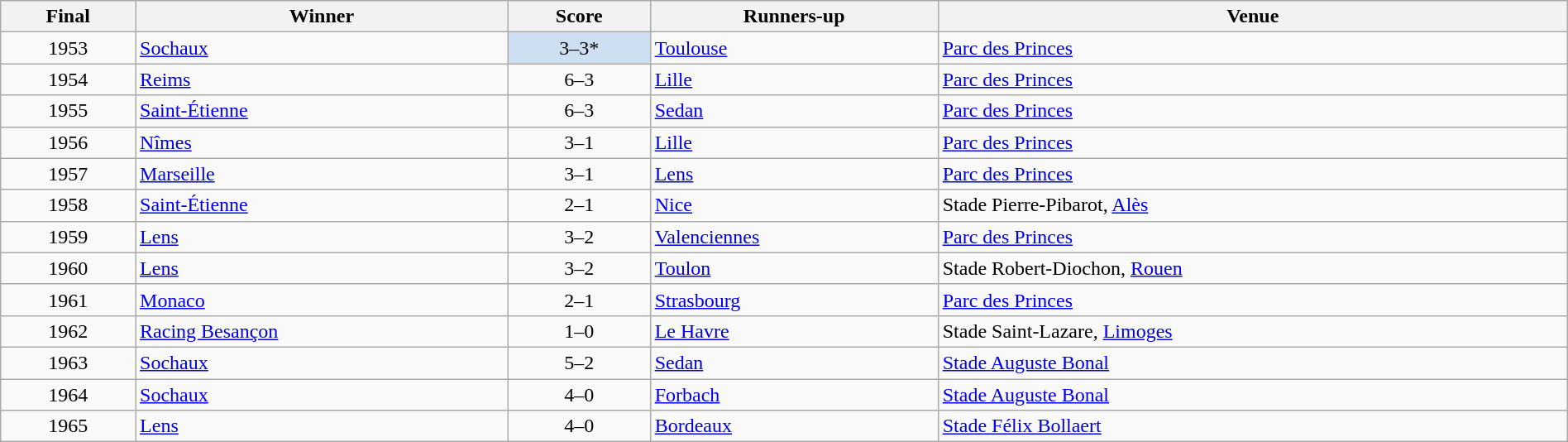<table class="sortable wikitable" style="width:100%;">
<tr>
<th>Final</th>
<th>Winner</th>
<th>Score</th>
<th>Runners-up</th>
<th>Venue</th>
</tr>
<tr>
<td align=center>1953</td>
<td><a href='#'>Sochaux</a></td>
<td bgcolor="#CEDFF2" align=center>3–3*</td>
<td><a href='#'>Toulouse</a></td>
<td><a href='#'>Parc des Princes</a></td>
</tr>
<tr>
<td align=center>1954</td>
<td><a href='#'>Reims</a></td>
<td align=center>6–3</td>
<td><a href='#'>Lille</a></td>
<td><a href='#'>Parc des Princes</a></td>
</tr>
<tr>
<td align=center>1955</td>
<td><a href='#'>Saint-Étienne</a></td>
<td align=center>6–3</td>
<td><a href='#'>Sedan</a></td>
<td><a href='#'>Parc des Princes</a></td>
</tr>
<tr>
<td align=center>1956</td>
<td><a href='#'>Nîmes</a></td>
<td align=center>3–1</td>
<td><a href='#'>Lille</a></td>
<td><a href='#'>Parc des Princes</a></td>
</tr>
<tr>
<td align=center>1957</td>
<td><a href='#'>Marseille</a></td>
<td align=center>3–1</td>
<td><a href='#'>Lens</a></td>
<td><a href='#'>Parc des Princes</a></td>
</tr>
<tr>
<td align=center>1958</td>
<td><a href='#'>Saint-Étienne</a></td>
<td align=center>2–1</td>
<td><a href='#'>Nice</a></td>
<td>Stade Pierre-Pibarot, <a href='#'>Alès</a></td>
</tr>
<tr>
<td align=center>1959</td>
<td><a href='#'>Lens</a></td>
<td align=center>3–2</td>
<td><a href='#'>Valenciennes</a></td>
<td><a href='#'>Parc des Princes</a></td>
</tr>
<tr>
<td align=center>1960</td>
<td><a href='#'>Lens</a></td>
<td align=center>3–2</td>
<td><a href='#'>Toulon</a></td>
<td>Stade Robert-Diochon, <a href='#'>Rouen</a></td>
</tr>
<tr>
<td align=center>1961</td>
<td><a href='#'>Monaco</a></td>
<td align=center>2–1</td>
<td><a href='#'>Strasbourg</a></td>
<td><a href='#'>Parc des Princes</a></td>
</tr>
<tr>
<td align=center>1962</td>
<td><a href='#'>Racing Besançon</a></td>
<td align=center>1–0</td>
<td><a href='#'>Le Havre</a></td>
<td>Stade Saint-Lazare, <a href='#'>Limoges</a></td>
</tr>
<tr>
<td align=center>1963</td>
<td><a href='#'>Sochaux</a></td>
<td align=center>5–2</td>
<td><a href='#'>Sedan</a></td>
<td><a href='#'>Stade Auguste Bonal</a></td>
</tr>
<tr>
<td align=center>1964</td>
<td><a href='#'>Sochaux</a></td>
<td align=center>4–0</td>
<td><a href='#'>Forbach</a></td>
<td><a href='#'>Stade Auguste Bonal</a></td>
</tr>
<tr>
<td align=center>1965</td>
<td><a href='#'>Lens</a></td>
<td align=center>4–0</td>
<td><a href='#'>Bordeaux</a></td>
<td><a href='#'>Stade Félix Bollaert</a></td>
</tr>
</table>
